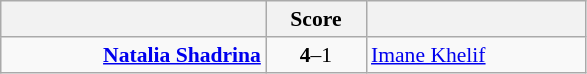<table class="wikitable" style="text-align: center; font-size:90% ">
<tr>
<th align="right" width="170"></th>
<th width="60">Score</th>
<th align="left" width="140"></th>
</tr>
<tr>
<td align=right><strong><a href='#'>Natalia Shadrina</a></strong> </td>
<td align=center><strong>4</strong>–1</td>
<td align=left> <a href='#'>Imane Khelif</a></td>
</tr>
</table>
